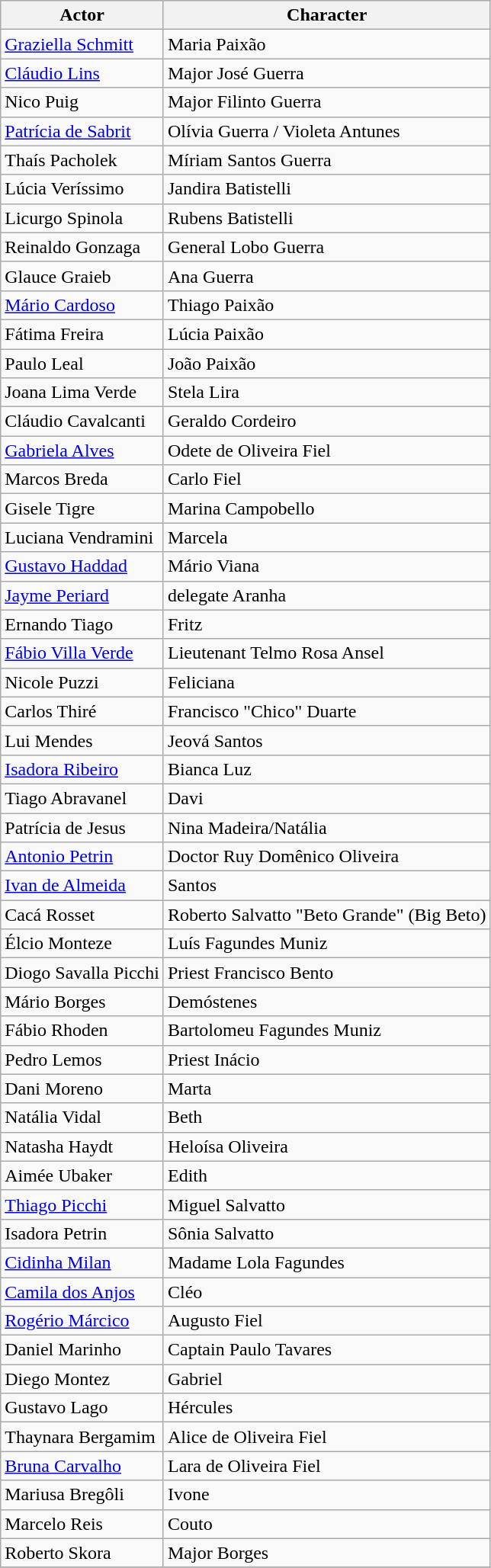<table class="wikitable sortable">
<tr>
<th>Actor</th>
<th>Character</th>
</tr>
<tr>
<td><a href='#'>Graziella Schmitt</a></td>
<td>Maria Paixão</td>
</tr>
<tr>
<td><a href='#'>Cláudio Lins</a></td>
<td>Major José Guerra</td>
</tr>
<tr>
<td>Nico Puig</td>
<td>Major Filinto Guerra</td>
</tr>
<tr>
<td><a href='#'>Patrícia de Sabrit</a></td>
<td>Olívia Guerra / Violeta Antunes</td>
</tr>
<tr>
<td>Thaís Pacholek</td>
<td>Míriam Santos Guerra</td>
</tr>
<tr>
<td>Lúcia Veríssimo</td>
<td>Jandira Batistelli</td>
</tr>
<tr>
<td>Licurgo Spinola</td>
<td>Rubens Batistelli</td>
</tr>
<tr>
<td>Reinaldo Gonzaga</td>
<td>General Lobo Guerra</td>
</tr>
<tr>
<td>Glauce Graieb</td>
<td>Ana Guerra</td>
</tr>
<tr>
<td><a href='#'>Mário Cardoso</a></td>
<td>Thiago Paixão</td>
</tr>
<tr>
<td>Fátima Freira</td>
<td>Lúcia Paixão</td>
</tr>
<tr>
<td>Paulo Leal</td>
<td>João Paixão</td>
</tr>
<tr>
<td>Joana Lima Verde</td>
<td>Stela Lira</td>
</tr>
<tr>
<td>Cláudio Cavalcanti</td>
<td>Geraldo Cordeiro</td>
</tr>
<tr>
<td><a href='#'>Gabriela Alves</a></td>
<td>Odete de Oliveira Fiel</td>
</tr>
<tr>
<td>Marcos Breda</td>
<td>Carlo Fiel</td>
</tr>
<tr>
<td>Gisele Tigre</td>
<td>Marina Campobello</td>
</tr>
<tr>
<td>Luciana Vendramini</td>
<td>Marcela</td>
</tr>
<tr>
<td><a href='#'>Gustavo Haddad</a></td>
<td>Mário Viana</td>
</tr>
<tr>
<td><a href='#'>Jayme Periard</a></td>
<td>delegate Aranha</td>
</tr>
<tr>
<td>Ernando Tiago</td>
<td>Fritz</td>
</tr>
<tr>
<td><a href='#'>Fábio Villa Verde</a></td>
<td>Lieutenant Telmo Rosa Ansel</td>
</tr>
<tr>
<td>Nicole Puzzi</td>
<td>Feliciana</td>
</tr>
<tr>
<td>Carlos Thiré</td>
<td>Francisco "Chico" Duarte</td>
</tr>
<tr>
<td>Lui Mendes</td>
<td>Jeová Santos</td>
</tr>
<tr>
<td><a href='#'>Isadora Ribeiro</a></td>
<td>Bianca Luz</td>
</tr>
<tr>
<td>Tiago Abravanel</td>
<td>Davi</td>
</tr>
<tr>
<td>Patrícia de Jesus</td>
<td>Nina Madeira/Natália</td>
</tr>
<tr>
<td><a href='#'>Antonio Petrin</a></td>
<td>Doctor Ruy Domênico Oliveira</td>
</tr>
<tr>
<td><a href='#'>Ivan de Almeida</a></td>
<td>Santos</td>
</tr>
<tr>
<td>Cacá Rosset</td>
<td>Roberto Salvatto "Beto Grande" (Big Beto)</td>
</tr>
<tr>
<td>Élcio Monteze</td>
<td>Luís Fagundes Muniz</td>
</tr>
<tr>
<td>Diogo Savalla Picchi</td>
<td>Priest Francisco Bento</td>
</tr>
<tr>
<td>Mário Borges</td>
<td>Demóstenes</td>
</tr>
<tr>
<td>Fábio Rhoden</td>
<td>Bartolomeu Fagundes Muniz</td>
</tr>
<tr>
<td>Pedro Lemos</td>
<td>Priest Inácio</td>
</tr>
<tr>
<td>Dani Moreno</td>
<td>Marta</td>
</tr>
<tr>
<td>Natália Vidal</td>
<td>Beth</td>
</tr>
<tr>
<td>Natasha Haydt</td>
<td>Heloísa Oliveira</td>
</tr>
<tr>
<td>Aimée Ubaker</td>
<td>Edith</td>
</tr>
<tr>
<td><a href='#'>Thiago Picchi</a></td>
<td>Miguel Salvatto</td>
</tr>
<tr>
<td>Isadora Petrin</td>
<td>Sônia Salvatto</td>
</tr>
<tr>
<td><a href='#'>Cidinha Milan</a></td>
<td>Madame Lola Fagundes</td>
</tr>
<tr>
<td><a href='#'>Camila dos Anjos</a></td>
<td>Cléo</td>
</tr>
<tr>
<td><a href='#'>Rogério Márcico</a></td>
<td>Augusto Fiel</td>
</tr>
<tr>
<td>Daniel Marinho</td>
<td>Captain Paulo Tavares</td>
</tr>
<tr>
<td>Diego Montez</td>
<td>Gabriel</td>
</tr>
<tr>
<td>Gustavo Lago</td>
<td>Hércules</td>
</tr>
<tr>
<td>Thaynara Bergamim</td>
<td>Alice de Oliveira Fiel</td>
</tr>
<tr>
<td><a href='#'>Bruna Carvalho</a></td>
<td>Lara de Oliveira Fiel</td>
</tr>
<tr>
<td>Mariusa Bregôli</td>
<td>Ivone</td>
</tr>
<tr>
<td>Marcelo Reis</td>
<td>Couto</td>
</tr>
<tr>
<td>Roberto Skora</td>
<td>Major Borges</td>
</tr>
<tr>
</tr>
</table>
